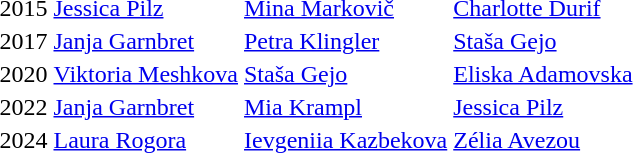<table>
<tr>
<td align="center">2015</td>
<td> <a href='#'>Jessica Pilz</a></td>
<td> <a href='#'>Mina Markovič</a></td>
<td> <a href='#'>Charlotte Durif</a></td>
</tr>
<tr>
<td align="center">2017</td>
<td> <a href='#'>Janja Garnbret</a></td>
<td> <a href='#'>Petra Klingler</a></td>
<td> <a href='#'>Staša Gejo</a></td>
</tr>
<tr>
<td align="center">2020</td>
<td> <a href='#'>Viktoria Meshkova</a></td>
<td> <a href='#'>Staša Gejo</a></td>
<td> <a href='#'>Eliska Adamovska</a></td>
</tr>
<tr>
<td align="center">2022</td>
<td> <a href='#'>Janja Garnbret</a></td>
<td> <a href='#'>Mia Krampl</a></td>
<td> <a href='#'>Jessica Pilz</a></td>
</tr>
<tr>
<td align="center">2024</td>
<td> <a href='#'>Laura Rogora</a></td>
<td> <a href='#'>Ievgeniia Kazbekova</a></td>
<td> <a href='#'>Zélia Avezou</a></td>
</tr>
</table>
